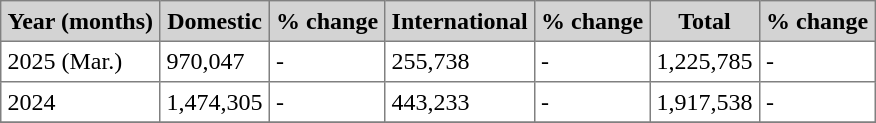<table class="toccolours" border="1" cellpadding="4" style="border-collapse:collapse">
<tr bgcolor=lightgrey>
<th>Year (months)</th>
<th>Domestic</th>
<th>% change</th>
<th>International</th>
<th>% change</th>
<th>Total</th>
<th>% change</th>
</tr>
<tr>
<td>2025 (Mar.)</td>
<td>970,047</td>
<td>-</td>
<td>255,738</td>
<td>-</td>
<td>1,225,785</td>
<td>-</td>
</tr>
<tr>
<td>2024</td>
<td>1,474,305</td>
<td>-</td>
<td>443,233</td>
<td>-</td>
<td>1,917,538</td>
<td>-</td>
</tr>
<tr>
</tr>
</table>
